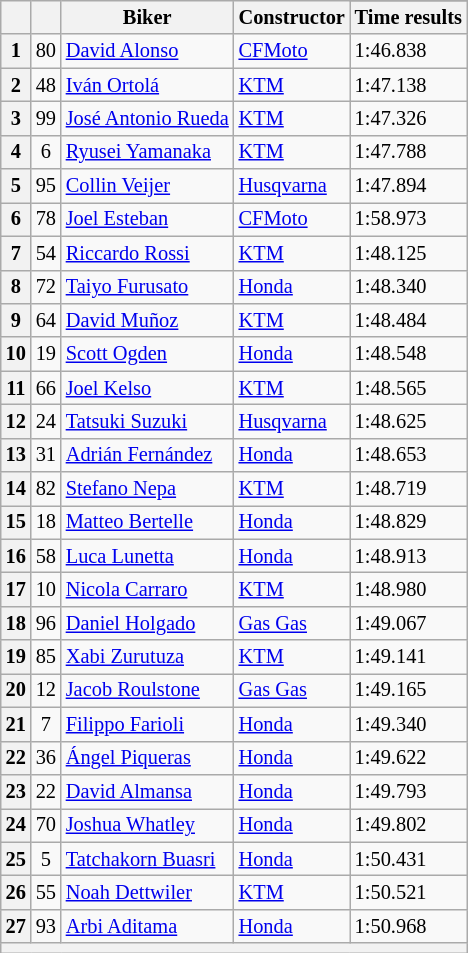<table class="wikitable sortable" style="font-size: 85%;">
<tr>
<th rowspan="2"></th>
<th rowspan="2"></th>
<th rowspan="2">Biker</th>
<th rowspan="2">Constructor</th>
</tr>
<tr>
<th scope="col">Time results</th>
</tr>
<tr>
<th scope="row">1</th>
<td align="center">80</td>
<td> <a href='#'>David Alonso</a></td>
<td><a href='#'>CFMoto</a></td>
<td>1:46.838</td>
</tr>
<tr>
<th scope="row">2</th>
<td align="center">48</td>
<td> <a href='#'>Iván Ortolá</a></td>
<td><a href='#'>KTM</a></td>
<td>1:47.138</td>
</tr>
<tr>
<th scope="row">3</th>
<td align="center">99</td>
<td> <a href='#'>José Antonio Rueda</a></td>
<td><a href='#'>KTM</a></td>
<td>1:47.326</td>
</tr>
<tr>
<th scope="row">4</th>
<td align="center">6</td>
<td> <a href='#'>Ryusei Yamanaka</a></td>
<td><a href='#'>KTM</a></td>
<td>1:47.788</td>
</tr>
<tr>
<th scope="row">5</th>
<td align="center">95</td>
<td> <a href='#'>Collin Veijer</a></td>
<td><a href='#'>Husqvarna</a></td>
<td>1:47.894</td>
</tr>
<tr>
<th scope="row">6</th>
<td align="center">78</td>
<td> <a href='#'>Joel Esteban</a></td>
<td><a href='#'>CFMoto</a></td>
<td>1:58.973</td>
</tr>
<tr>
<th scope="row">7</th>
<td align="center">54</td>
<td> <a href='#'>Riccardo Rossi</a></td>
<td><a href='#'>KTM</a></td>
<td>1:48.125</td>
</tr>
<tr>
<th scope="row">8</th>
<td align="center">72</td>
<td> <a href='#'>Taiyo Furusato</a></td>
<td><a href='#'>Honda</a></td>
<td>1:48.340</td>
</tr>
<tr>
<th scope="row">9</th>
<td align="center">64</td>
<td> <a href='#'>David Muñoz</a></td>
<td><a href='#'>KTM</a></td>
<td>1:48.484</td>
</tr>
<tr>
<th scope="row">10</th>
<td align="center">19</td>
<td> <a href='#'>Scott Ogden</a></td>
<td><a href='#'>Honda</a></td>
<td>1:48.548</td>
</tr>
<tr>
<th scope="row">11</th>
<td align="center">66</td>
<td> <a href='#'>Joel Kelso</a></td>
<td><a href='#'>KTM</a></td>
<td>1:48.565</td>
</tr>
<tr>
<th scope="row">12</th>
<td align="center">24</td>
<td> <a href='#'>Tatsuki Suzuki</a></td>
<td><a href='#'>Husqvarna</a></td>
<td>1:48.625</td>
</tr>
<tr>
<th scope="row">13</th>
<td align="center">31</td>
<td> <a href='#'>Adrián Fernández</a></td>
<td><a href='#'>Honda</a></td>
<td>1:48.653</td>
</tr>
<tr>
<th scope="row">14</th>
<td align="center">82</td>
<td> <a href='#'>Stefano Nepa</a></td>
<td><a href='#'>KTM</a></td>
<td>1:48.719</td>
</tr>
<tr>
<th scope="row">15</th>
<td align="center">18</td>
<td> <a href='#'>Matteo Bertelle</a></td>
<td><a href='#'>Honda</a></td>
<td>1:48.829</td>
</tr>
<tr>
<th scope="row">16</th>
<td align="center">58</td>
<td> <a href='#'>Luca Lunetta</a></td>
<td><a href='#'>Honda</a></td>
<td>1:48.913</td>
</tr>
<tr>
<th scope="row">17</th>
<td align="center">10</td>
<td> <a href='#'>Nicola Carraro</a></td>
<td><a href='#'>KTM</a></td>
<td>1:48.980</td>
</tr>
<tr>
<th scope="row">18</th>
<td align="center">96</td>
<td> <a href='#'>Daniel Holgado</a></td>
<td><a href='#'>Gas Gas</a></td>
<td>1:49.067</td>
</tr>
<tr>
<th scope="row">19</th>
<td align="center">85</td>
<td> <a href='#'>Xabi Zurutuza</a></td>
<td><a href='#'>KTM</a></td>
<td>1:49.141</td>
</tr>
<tr>
<th scope="row">20</th>
<td align="center">12</td>
<td> <a href='#'>Jacob Roulstone</a></td>
<td><a href='#'>Gas Gas</a></td>
<td>1:49.165</td>
</tr>
<tr>
<th scope="row">21</th>
<td align="center">7</td>
<td> <a href='#'>Filippo Farioli</a></td>
<td><a href='#'>Honda</a></td>
<td>1:49.340</td>
</tr>
<tr>
<th scope="row">22</th>
<td align="center">36</td>
<td> <a href='#'>Ángel Piqueras</a></td>
<td><a href='#'>Honda</a></td>
<td>1:49.622</td>
</tr>
<tr>
<th scope="row">23</th>
<td align="center">22</td>
<td> <a href='#'>David Almansa</a></td>
<td><a href='#'>Honda</a></td>
<td>1:49.793</td>
</tr>
<tr>
<th scope="row">24</th>
<td align="center">70</td>
<td> <a href='#'>Joshua Whatley</a></td>
<td><a href='#'>Honda</a></td>
<td>1:49.802</td>
</tr>
<tr>
<th scope="row">25</th>
<td align="center">5</td>
<td> <a href='#'>Tatchakorn Buasri</a></td>
<td><a href='#'>Honda</a></td>
<td>1:50.431</td>
</tr>
<tr>
<th scope="row">26</th>
<td align="center">55</td>
<td> <a href='#'>Noah Dettwiler</a></td>
<td><a href='#'>KTM</a></td>
<td>1:50.521</td>
</tr>
<tr>
<th scope="row">27</th>
<td align="center">93</td>
<td> <a href='#'>Arbi Aditama</a></td>
<td><a href='#'>Honda</a></td>
<td>1:50.968</td>
</tr>
<tr>
<th colspan="7"></th>
</tr>
</table>
